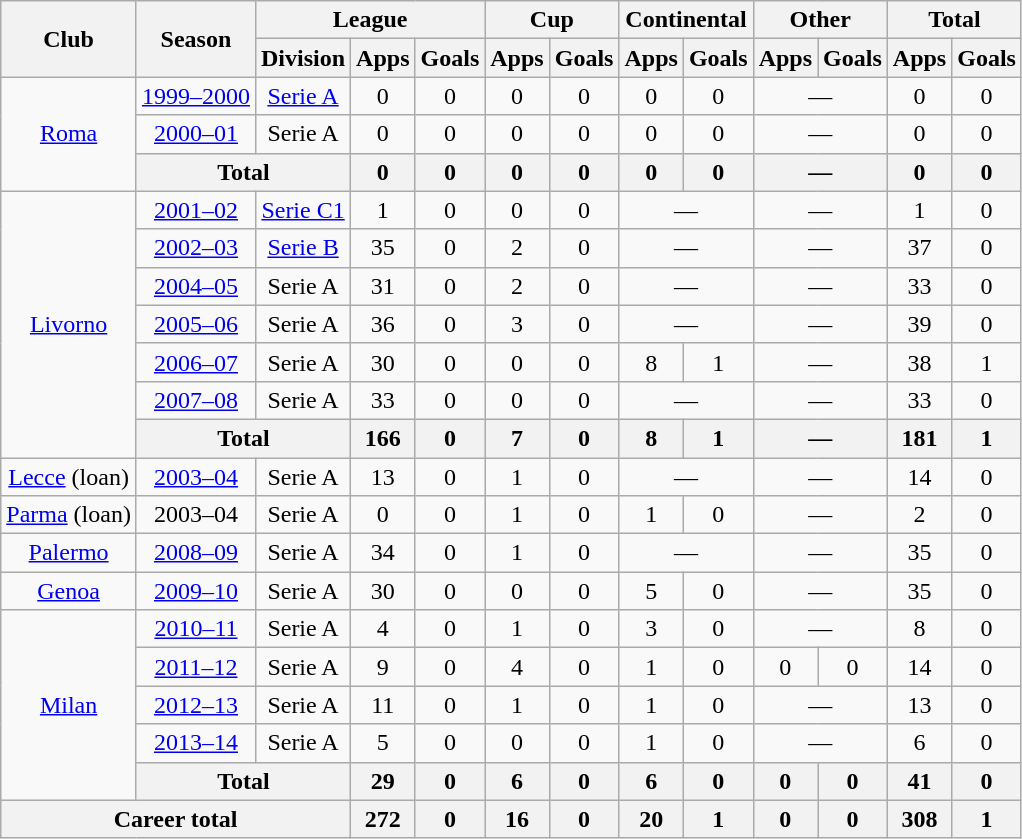<table class="wikitable" style="text-align:center">
<tr>
<th rowspan="2">Club</th>
<th rowspan="2">Season</th>
<th colspan="3">League</th>
<th colspan="2">Cup</th>
<th colspan="2">Continental</th>
<th colspan="2">Other</th>
<th colspan="2">Total</th>
</tr>
<tr>
<th>Division</th>
<th>Apps</th>
<th>Goals</th>
<th>Apps</th>
<th>Goals</th>
<th>Apps</th>
<th>Goals</th>
<th>Apps</th>
<th>Goals</th>
<th>Apps</th>
<th>Goals</th>
</tr>
<tr>
<td rowspan="3"><a href='#'>Roma</a></td>
<td><a href='#'>1999–2000</a></td>
<td><a href='#'>Serie A</a></td>
<td>0</td>
<td>0</td>
<td>0</td>
<td>0</td>
<td>0</td>
<td>0</td>
<td colspan="2">—</td>
<td>0</td>
<td>0</td>
</tr>
<tr>
<td><a href='#'>2000–01</a></td>
<td>Serie A</td>
<td>0</td>
<td>0</td>
<td>0</td>
<td>0</td>
<td>0</td>
<td>0</td>
<td colspan="2">—</td>
<td>0</td>
<td>0</td>
</tr>
<tr>
<th colspan="2">Total</th>
<th>0</th>
<th>0</th>
<th>0</th>
<th>0</th>
<th>0</th>
<th>0</th>
<th colspan="2">—</th>
<th>0</th>
<th>0</th>
</tr>
<tr>
<td rowspan="7"><a href='#'>Livorno</a></td>
<td><a href='#'>2001–02</a></td>
<td><a href='#'>Serie C1</a></td>
<td>1</td>
<td>0</td>
<td>0</td>
<td>0</td>
<td colspan="2">—</td>
<td colspan="2">—</td>
<td>1</td>
<td>0</td>
</tr>
<tr>
<td><a href='#'>2002–03</a></td>
<td><a href='#'>Serie B</a></td>
<td>35</td>
<td>0</td>
<td>2</td>
<td>0</td>
<td colspan="2">—</td>
<td colspan="2">—</td>
<td>37</td>
<td>0</td>
</tr>
<tr>
<td><a href='#'>2004–05</a></td>
<td>Serie A</td>
<td>31</td>
<td>0</td>
<td>2</td>
<td>0</td>
<td colspan="2">—</td>
<td colspan="2">—</td>
<td>33</td>
<td>0</td>
</tr>
<tr>
<td><a href='#'>2005–06</a></td>
<td>Serie A</td>
<td>36</td>
<td>0</td>
<td>3</td>
<td>0</td>
<td colspan="2">—</td>
<td colspan="2">—</td>
<td>39</td>
<td>0</td>
</tr>
<tr>
<td><a href='#'>2006–07</a></td>
<td>Serie A</td>
<td>30</td>
<td>0</td>
<td>0</td>
<td>0</td>
<td>8</td>
<td>1</td>
<td colspan="2">—</td>
<td>38</td>
<td>1</td>
</tr>
<tr>
<td><a href='#'>2007–08</a></td>
<td>Serie A</td>
<td>33</td>
<td>0</td>
<td>0</td>
<td>0</td>
<td colspan="2">—</td>
<td colspan="2">—</td>
<td>33</td>
<td>0</td>
</tr>
<tr>
<th colspan="2">Total</th>
<th>166</th>
<th>0</th>
<th>7</th>
<th>0</th>
<th>8</th>
<th>1</th>
<th colspan="2">—</th>
<th>181</th>
<th>1</th>
</tr>
<tr>
<td><a href='#'>Lecce</a> (loan)</td>
<td><a href='#'>2003–04</a></td>
<td>Serie A</td>
<td>13</td>
<td>0</td>
<td>1</td>
<td>0</td>
<td colspan="2">—</td>
<td colspan="2">—</td>
<td>14</td>
<td>0</td>
</tr>
<tr>
<td><a href='#'>Parma</a> (loan)</td>
<td>2003–04</td>
<td>Serie A</td>
<td>0</td>
<td>0</td>
<td>1</td>
<td>0</td>
<td>1</td>
<td>0</td>
<td colspan="2">—</td>
<td>2</td>
<td>0</td>
</tr>
<tr>
<td><a href='#'>Palermo</a></td>
<td><a href='#'>2008–09</a></td>
<td>Serie A</td>
<td>34</td>
<td>0</td>
<td>1</td>
<td>0</td>
<td colspan="2">—</td>
<td colspan="2">—</td>
<td>35</td>
<td>0</td>
</tr>
<tr>
<td><a href='#'>Genoa</a></td>
<td><a href='#'>2009–10</a></td>
<td>Serie A</td>
<td>30</td>
<td>0</td>
<td>0</td>
<td>0</td>
<td>5</td>
<td>0</td>
<td colspan="2">—</td>
<td>35</td>
<td>0</td>
</tr>
<tr>
<td rowspan="5"><a href='#'>Milan</a></td>
<td><a href='#'>2010–11</a></td>
<td>Serie A</td>
<td>4</td>
<td>0</td>
<td>1</td>
<td>0</td>
<td>3</td>
<td>0</td>
<td colspan="2">—</td>
<td>8</td>
<td>0</td>
</tr>
<tr>
<td><a href='#'>2011–12</a></td>
<td>Serie A</td>
<td>9</td>
<td>0</td>
<td>4</td>
<td>0</td>
<td>1</td>
<td>0</td>
<td>0</td>
<td>0</td>
<td>14</td>
<td>0</td>
</tr>
<tr>
<td><a href='#'>2012–13</a></td>
<td>Serie A</td>
<td>11</td>
<td>0</td>
<td>1</td>
<td>0</td>
<td>1</td>
<td>0</td>
<td colspan="2">—</td>
<td>13</td>
<td>0</td>
</tr>
<tr>
<td><a href='#'>2013–14</a></td>
<td>Serie A</td>
<td>5</td>
<td>0</td>
<td>0</td>
<td>0</td>
<td>1</td>
<td>0</td>
<td colspan="2">—</td>
<td>6</td>
<td>0</td>
</tr>
<tr>
<th colspan="2">Total</th>
<th>29</th>
<th>0</th>
<th>6</th>
<th>0</th>
<th>6</th>
<th>0</th>
<th>0</th>
<th>0</th>
<th>41</th>
<th>0</th>
</tr>
<tr>
<th colspan="3">Career total</th>
<th>272</th>
<th>0</th>
<th>16</th>
<th>0</th>
<th>20</th>
<th>1</th>
<th>0</th>
<th>0</th>
<th>308</th>
<th>1</th>
</tr>
</table>
